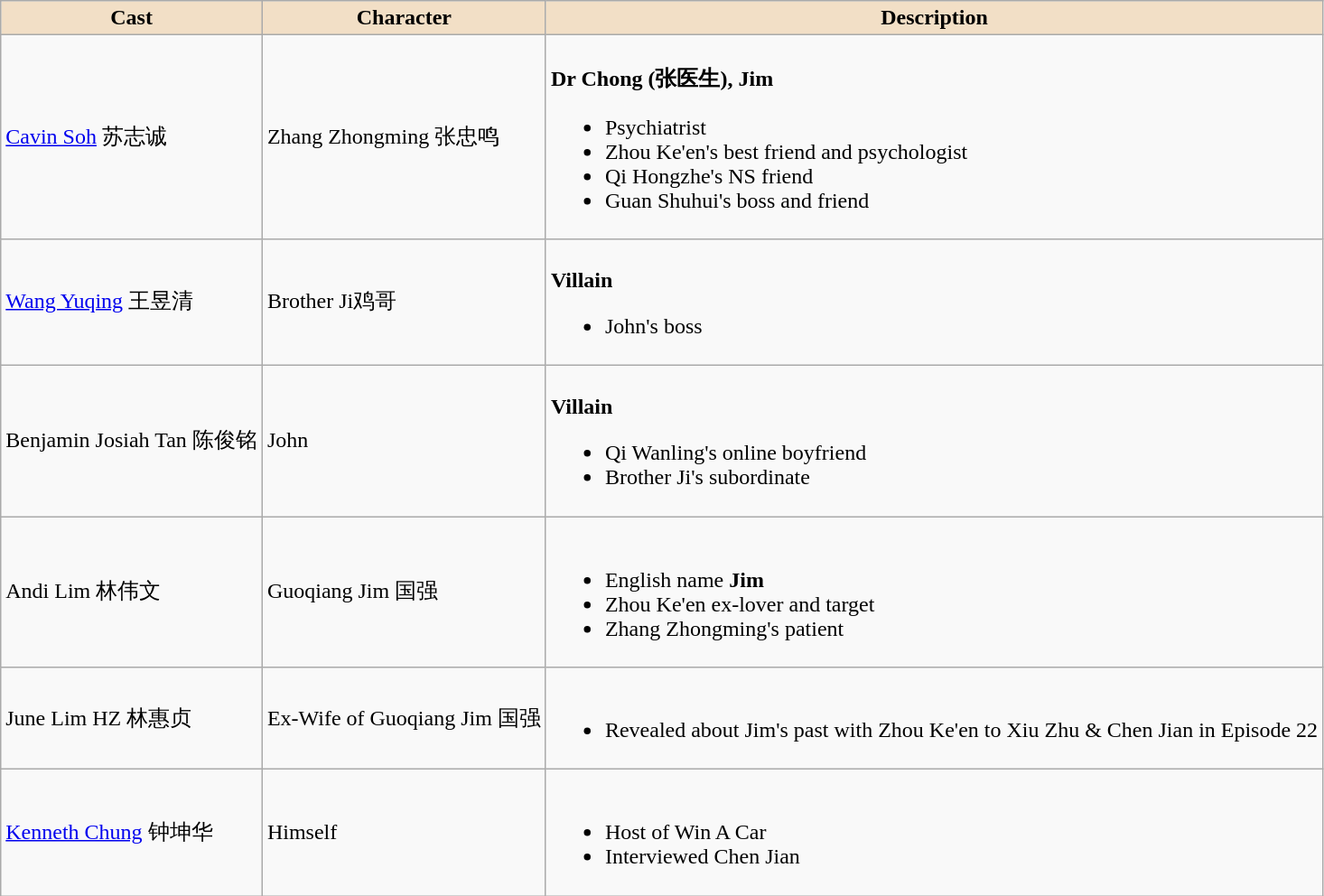<table class="wikitable">
<tr>
<th style="background:#f2dfc6">Cast</th>
<th style="background:#f2dfc6">Character</th>
<th style="background:#f2dfc6">Description</th>
</tr>
<tr>
<td><a href='#'>Cavin Soh</a> 苏志诚</td>
<td>Zhang Zhongming 张忠鸣</td>
<td><br><strong> Dr Chong (张医生), Jim </strong><ul><li>Psychiatrist</li><li>Zhou Ke'en's best friend and psychologist</li><li>Qi Hongzhe's NS friend</li><li>Guan Shuhui's boss and friend</li></ul></td>
</tr>
<tr>
<td><a href='#'>Wang Yuqing</a> 王昱清</td>
<td>Brother Ji鸡哥</td>
<td><br><strong>Villain</strong><ul><li>John's boss</li></ul></td>
</tr>
<tr>
<td>Benjamin Josiah Tan 陈俊铭</td>
<td>John</td>
<td><br><strong>Villain</strong><ul><li>Qi Wanling's online boyfriend</li><li>Brother Ji's subordinate</li></ul></td>
</tr>
<tr>
<td>Andi Lim 林伟文</td>
<td>Guoqiang Jim 国强</td>
<td><br><ul><li>English name <strong>Jim</strong></li><li>Zhou Ke'en ex-lover and target</li><li>Zhang Zhongming's patient</li></ul></td>
</tr>
<tr>
<td>June Lim HZ 林惠贞</td>
<td>Ex-Wife of Guoqiang Jim 国强</td>
<td><br><ul><li>Revealed about Jim's past with Zhou Ke'en to Xiu Zhu & Chen Jian in Episode 22</li></ul></td>
</tr>
<tr>
<td><a href='#'>Kenneth Chung</a> 钟坤华</td>
<td>Himself</td>
<td><br><ul><li>Host of Win A Car</li><li>Interviewed Chen Jian</li></ul></td>
</tr>
</table>
